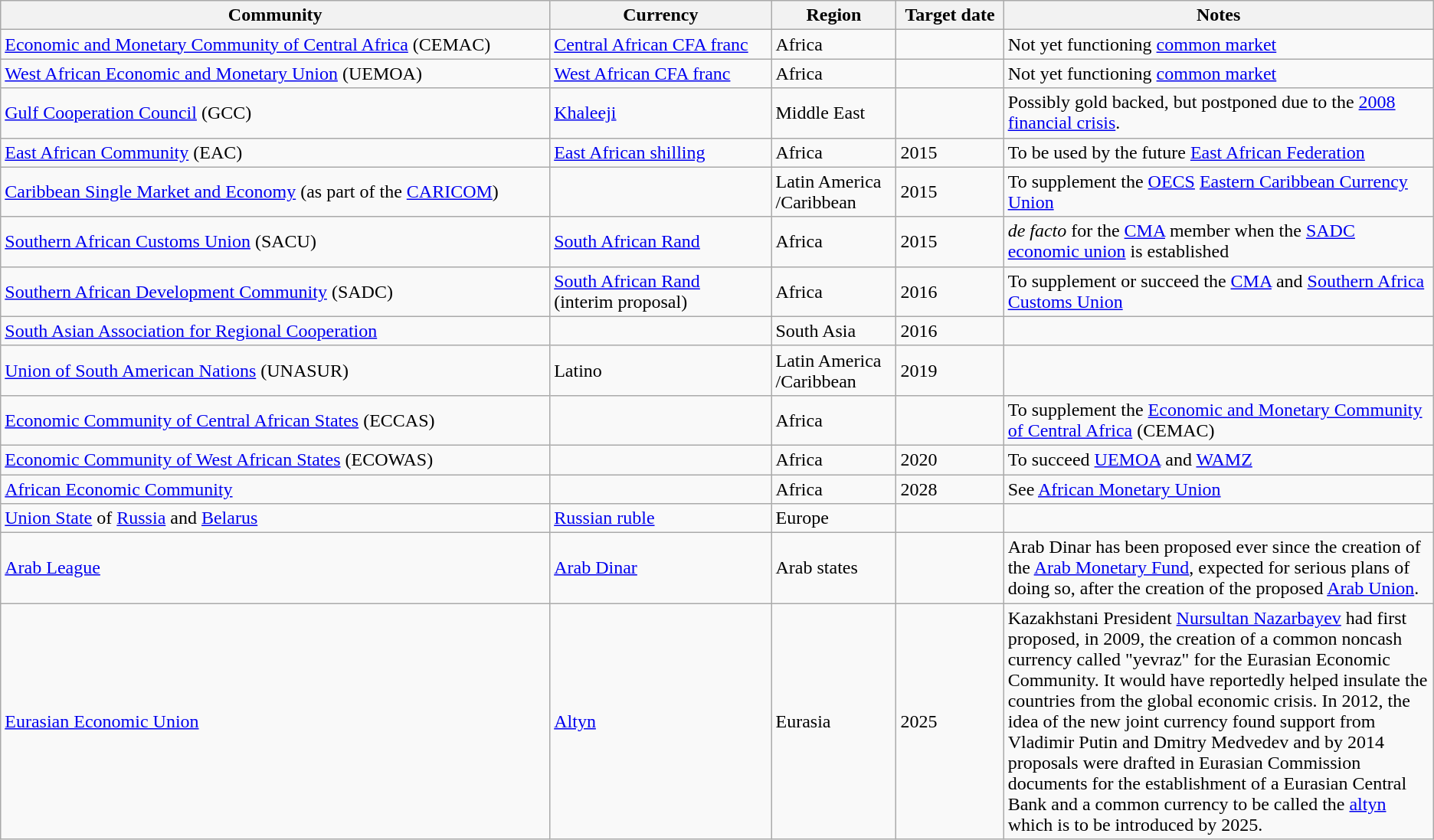<table class="wikitable sortable">
<tr>
<th>Community</th>
<th>Currency</th>
<th>Region</th>
<th>Target date</th>
<th width=30%>Notes</th>
</tr>
<tr>
<td><a href='#'>Economic and Monetary Community of Central Africa</a> (CEMAC)</td>
<td><a href='#'>Central African CFA franc</a></td>
<td>Africa </td>
<td></td>
<td>Not yet functioning <a href='#'>common market</a></td>
</tr>
<tr>
<td><a href='#'>West African Economic and Monetary Union</a> (UEMOA)</td>
<td><a href='#'>West African CFA franc</a></td>
<td>Africa </td>
<td></td>
<td>Not yet functioning <a href='#'>common market</a></td>
</tr>
<tr>
<td><a href='#'>Gulf Cooperation Council</a> (GCC)</td>
<td><a href='#'>Khaleeji</a></td>
<td>Middle East</td>
<td></td>
<td>Possibly gold backed, but postponed due to the <a href='#'>2008 financial crisis</a>.</td>
</tr>
<tr>
<td><a href='#'>East African Community</a> (EAC)</td>
<td><a href='#'>East African shilling</a></td>
<td>Africa</td>
<td>2015</td>
<td>To be used by the future <a href='#'>East African Federation</a></td>
</tr>
<tr>
<td><a href='#'>Caribbean Single Market and Economy</a> (as part of the <a href='#'>CARICOM</a>)</td>
<td></td>
<td>Latin America<br>/Caribbean</td>
<td>2015</td>
<td>To supplement the <a href='#'>OECS</a> <a href='#'>Eastern Caribbean Currency Union</a></td>
</tr>
<tr>
<td><a href='#'>Southern African Customs Union</a> (SACU)</td>
<td><a href='#'>South African Rand</a></td>
<td>Africa</td>
<td>2015</td>
<td><em>de facto</em> for the <a href='#'>CMA</a> member when the <a href='#'>SADC</a> <a href='#'>economic union</a> is established</td>
</tr>
<tr>
<td><a href='#'>Southern African Development Community</a> (SADC)</td>
<td><a href='#'>South African Rand</a><br>(interim proposal)</td>
<td>Africa</td>
<td>2016</td>
<td>To supplement or succeed the <a href='#'>CMA</a> and <a href='#'>Southern Africa Customs Union</a></td>
</tr>
<tr>
<td><a href='#'>South Asian Association for Regional Cooperation</a></td>
<td></td>
<td>South Asia</td>
<td>2016</td>
<td></td>
</tr>
<tr>
<td><a href='#'>Union of South American Nations</a> (UNASUR)</td>
<td>Latino</td>
<td>Latin America<br>/Caribbean</td>
<td>2019</td>
<td></td>
</tr>
<tr>
<td><a href='#'>Economic Community of Central African States</a> (ECCAS)</td>
<td></td>
<td>Africa</td>
<td></td>
<td>To supplement the <a href='#'>Economic and Monetary Community of Central Africa</a> (CEMAC)</td>
</tr>
<tr>
<td><a href='#'>Economic Community of West African States</a> (ECOWAS)</td>
<td></td>
<td>Africa</td>
<td>2020</td>
<td>To succeed <a href='#'>UEMOA</a> and <a href='#'>WAMZ</a></td>
</tr>
<tr>
<td><a href='#'>African Economic Community</a></td>
<td></td>
<td>Africa</td>
<td>2028</td>
<td>See <a href='#'>African Monetary Union</a></td>
</tr>
<tr>
<td><a href='#'>Union State</a> of <a href='#'>Russia</a> and <a href='#'>Belarus</a></td>
<td><a href='#'>Russian ruble</a></td>
<td>Europe</td>
<td></td>
<td></td>
</tr>
<tr>
<td><a href='#'>Arab League</a></td>
<td><a href='#'>Arab Dinar</a></td>
<td>Arab states</td>
<td></td>
<td>Arab Dinar has been proposed ever since the creation of the <a href='#'>Arab Monetary Fund</a>, expected for serious plans of doing so, after the creation of the proposed <a href='#'>Arab Union</a>.</td>
</tr>
<tr>
<td><a href='#'>Eurasian Economic Union</a></td>
<td><a href='#'>Altyn</a></td>
<td>Eurasia</td>
<td>2025</td>
<td>Kazakhstani President <a href='#'>Nursultan Nazarbayev</a> had first proposed, in 2009, the creation of a common noncash currency called "yevraz" for the Eurasian Economic Community. It would have reportedly helped insulate the countries from the global economic crisis. In 2012, the idea of the new joint currency found support from Vladimir Putin and Dmitry Medvedev and by 2014 proposals were drafted in Eurasian Commission documents for the establishment of a Eurasian Central Bank and a common currency to be called the <a href='#'>altyn</a> which is to be introduced by 2025.</td>
</tr>
</table>
